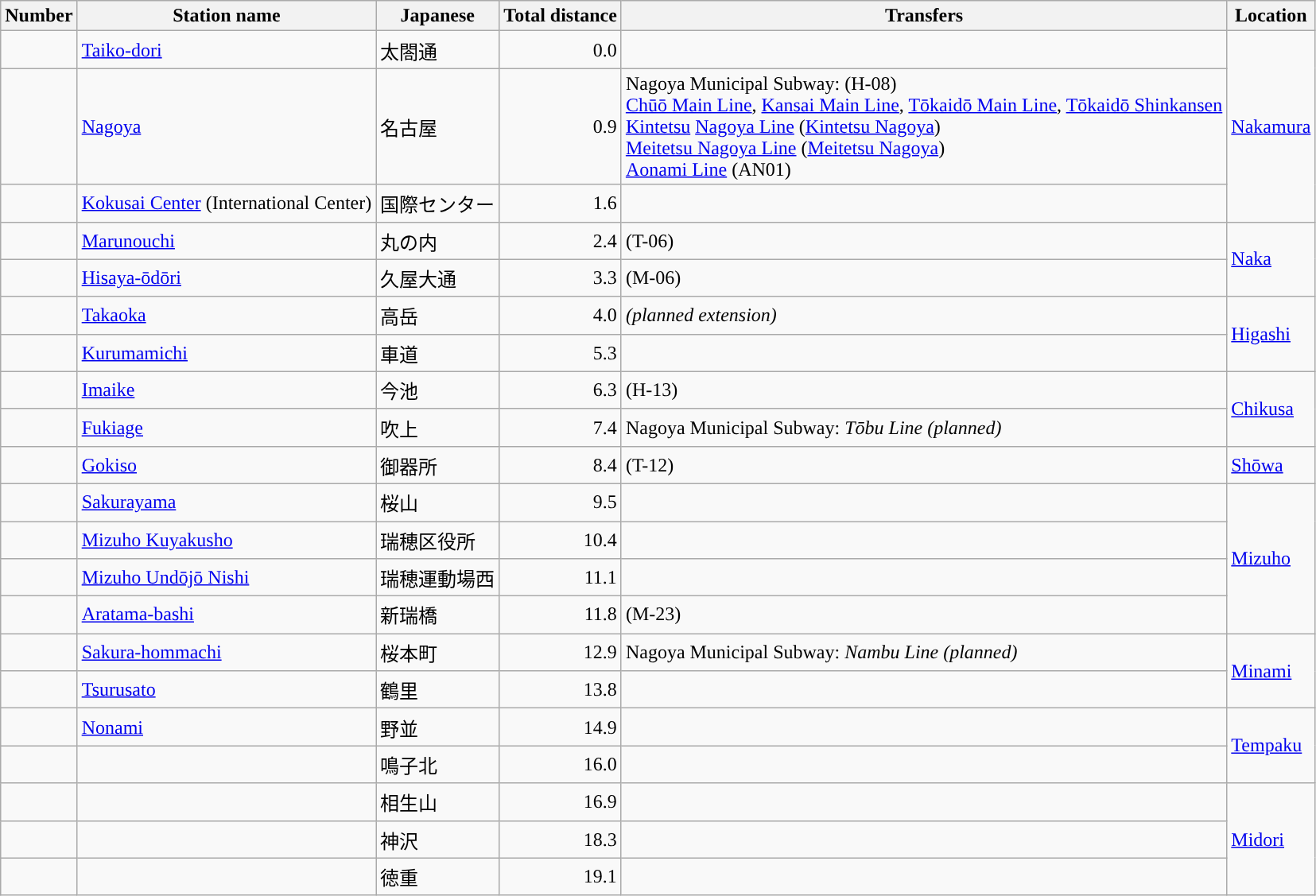<table class="wikitable">
<tr>
<th style="border-bottom:3px solid #">Number</th>
<th style="border-bottom:3px solid #">Station name</th>
<th style="border-bottom:3px solid #">Japanese</th>
<th style="border-bottom:3px solid #">Total distance</th>
<th style="border-bottom:3px solid #">Transfers</th>
<th style="border-bottom:3px solid #">Location</th>
</tr>
<tr>
<td></td>
<td><a href='#'>Taiko-dori</a></td>
<td>太閤通</td>
<td align="right">0.0</td>
<td></td>
<td rowspan="3"><a href='#'>Nakamura</a></td>
</tr>
<tr>
<td></td>
<td><a href='#'>Nagoya</a></td>
<td>名古屋</td>
<td align="right">0.9</td>
<td>Nagoya Municipal Subway:  (H-08)<br><a href='#'>Chūō Main Line</a>, <a href='#'>Kansai Main Line</a>, <a href='#'>Tōkaidō Main Line</a>, <a href='#'>Tōkaidō Shinkansen</a><br><a href='#'>Kintetsu</a> <a href='#'>Nagoya Line</a> (<a href='#'>Kintetsu Nagoya</a>)<br><a href='#'>Meitetsu Nagoya Line</a> (<a href='#'>Meitetsu Nagoya</a>)<br><a href='#'>Aonami Line</a> (AN01)</td>
</tr>
<tr>
<td></td>
<td><a href='#'>Kokusai Center</a> (International Center)</td>
<td>国際センター</td>
<td align="right">1.6</td>
<td></td>
</tr>
<tr>
<td></td>
<td><a href='#'>Marunouchi</a></td>
<td>丸の内</td>
<td align="right">2.4</td>
<td> (T-06)</td>
<td rowspan="2"><a href='#'>Naka</a></td>
</tr>
<tr>
<td></td>
<td><a href='#'>Hisaya-ōdōri</a></td>
<td>久屋大通</td>
<td align="right">3.3</td>
<td> (M-06)</td>
</tr>
<tr>
<td></td>
<td><a href='#'>Takaoka</a></td>
<td>高岳</td>
<td align="right">4.0</td>
<td><em> (planned extension)</em></td>
<td rowspan="2"><a href='#'>Higashi</a></td>
</tr>
<tr>
<td></td>
<td><a href='#'>Kurumamichi</a></td>
<td>車道</td>
<td align="right">5.3</td>
<td></td>
</tr>
<tr>
<td></td>
<td><a href='#'>Imaike</a></td>
<td>今池</td>
<td align="right">6.3</td>
<td> (H-13)</td>
<td rowspan="2"><a href='#'>Chikusa</a></td>
</tr>
<tr>
<td></td>
<td><a href='#'>Fukiage</a></td>
<td>吹上</td>
<td align="right">7.4</td>
<td>Nagoya Municipal Subway: <em>Tōbu Line (planned)</em></td>
</tr>
<tr>
<td></td>
<td><a href='#'>Gokiso</a></td>
<td>御器所</td>
<td align="right">8.4</td>
<td> (T-12)</td>
<td><a href='#'>Shōwa</a></td>
</tr>
<tr>
<td></td>
<td><a href='#'>Sakurayama</a></td>
<td>桜山</td>
<td align="right">9.5</td>
<td></td>
<td rowspan="4"><a href='#'>Mizuho</a></td>
</tr>
<tr>
<td></td>
<td><a href='#'>Mizuho Kuyakusho</a></td>
<td>瑞穂区役所</td>
<td align="right">10.4</td>
<td></td>
</tr>
<tr>
<td></td>
<td><a href='#'>Mizuho Undōjō Nishi</a></td>
<td>瑞穂運動場西</td>
<td align="right">11.1</td>
<td></td>
</tr>
<tr>
<td></td>
<td><a href='#'>Aratama-bashi</a></td>
<td>新瑞橋</td>
<td align="right">11.8</td>
<td> (M-23)</td>
</tr>
<tr>
<td></td>
<td><a href='#'>Sakura-hommachi</a></td>
<td>桜本町</td>
<td align="right">12.9</td>
<td>Nagoya Municipal Subway: <em>Nambu Line (planned)</em></td>
<td rowspan="2"><a href='#'>Minami</a></td>
</tr>
<tr>
<td></td>
<td><a href='#'>Tsurusato</a></td>
<td>鶴里</td>
<td align="right">13.8</td>
<td></td>
</tr>
<tr>
<td></td>
<td><a href='#'>Nonami</a></td>
<td>野並</td>
<td align="right">14.9</td>
<td></td>
<td rowspan="2"><a href='#'>Tempaku</a></td>
</tr>
<tr>
<td></td>
<td></td>
<td>鳴子北</td>
<td align="right">16.0</td>
<td></td>
</tr>
<tr>
<td></td>
<td></td>
<td>相生山</td>
<td align="right">16.9</td>
<td></td>
<td rowspan="3"><a href='#'>Midori</a></td>
</tr>
<tr>
<td></td>
<td></td>
<td>神沢</td>
<td align="right">18.3</td>
<td></td>
</tr>
<tr>
<td></td>
<td></td>
<td>徳重</td>
<td align="right">19.1</td>
<td></td>
</tr>
</table>
